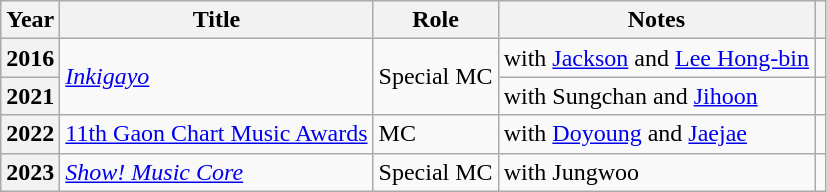<table class="wikitable plainrowheaders sortable">
<tr>
<th scope="col">Year</th>
<th scope="col">Title</th>
<th scope="col">Role</th>
<th scope="col">Notes</th>
<th scope="col" class="unsortable"></th>
</tr>
<tr>
<th scope="row">2016</th>
<td rowspan="2"><em><a href='#'>Inkigayo</a></em></td>
<td rowspan="2">Special MC</td>
<td>with  <a href='#'>Jackson</a> and <a href='#'>Lee Hong-bin</a></td>
<td style="text-align:center"></td>
</tr>
<tr>
<th scope="row">2021</th>
<td>with Sungchan and <a href='#'>Jihoon</a></td>
<td style="text-align:center"></td>
</tr>
<tr>
<th scope="row">2022</th>
<td><a href='#'>11th Gaon Chart Music Awards</a></td>
<td>MC</td>
<td>with <a href='#'>Doyoung</a> and <a href='#'>Jaejae</a></td>
<td style="text-align:center"></td>
</tr>
<tr>
<th scope="row">2023</th>
<td><em><a href='#'>Show! Music Core</a></em></td>
<td>Special MC</td>
<td>with Jungwoo</td>
<td style="text-align:center"></td>
</tr>
</table>
